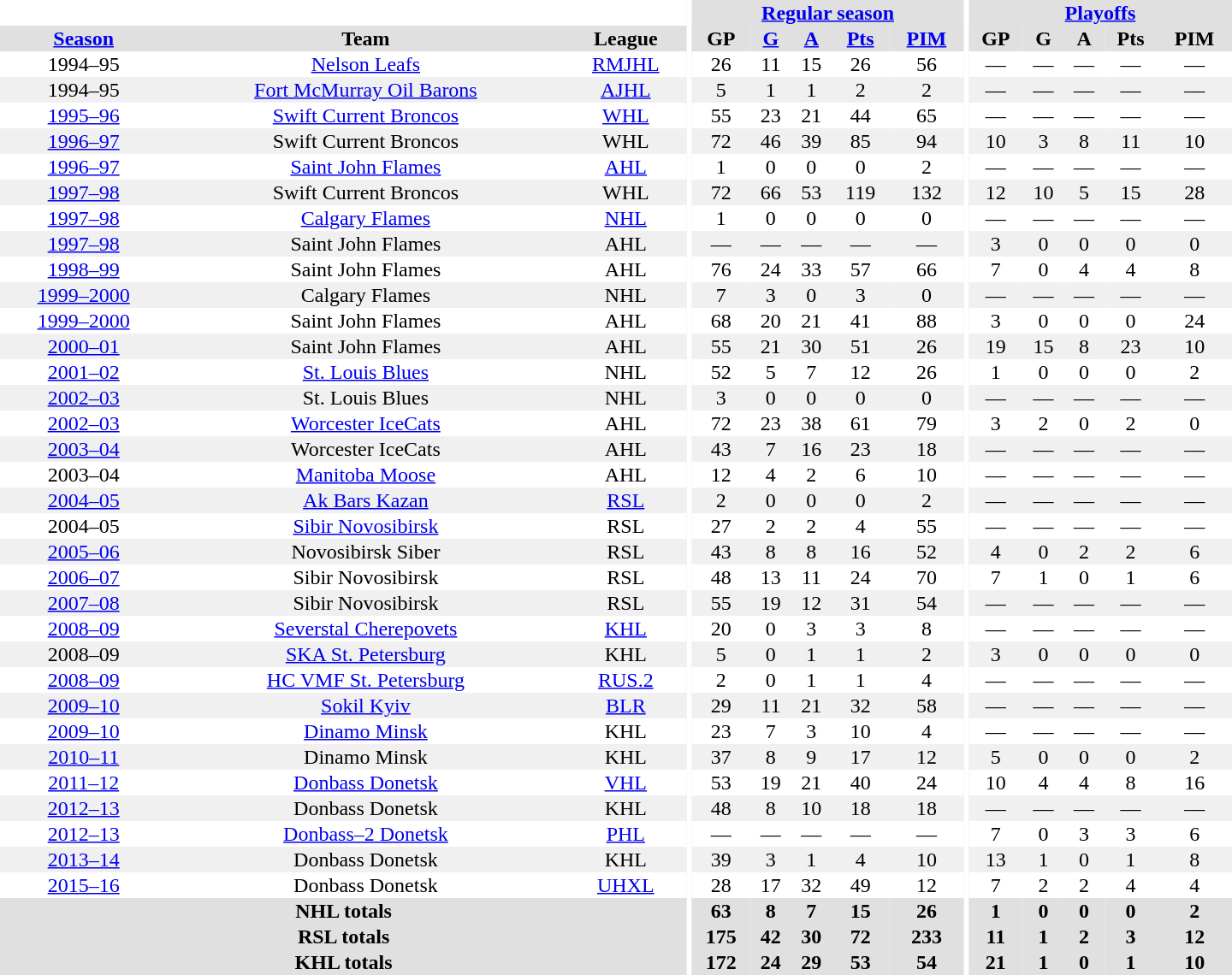<table border="0" cellpadding="1" cellspacing="0" style="text-align:center; width:60em">
<tr bgcolor="#e0e0e0">
<th colspan="3"  bgcolor="#ffffff"></th>
<th rowspan="99" bgcolor="#ffffff"></th>
<th colspan="5"><a href='#'>Regular season</a></th>
<th rowspan="99" bgcolor="#ffffff"></th>
<th colspan="5"><a href='#'>Playoffs</a></th>
</tr>
<tr bgcolor="#e0e0e0">
<th><a href='#'>Season</a></th>
<th>Team</th>
<th>League</th>
<th>GP</th>
<th><a href='#'>G</a></th>
<th><a href='#'>A</a></th>
<th><a href='#'>Pts</a></th>
<th><a href='#'>PIM</a></th>
<th>GP</th>
<th>G</th>
<th>A</th>
<th>Pts</th>
<th>PIM</th>
</tr>
<tr>
<td>1994–95</td>
<td><a href='#'>Nelson Leafs</a></td>
<td><a href='#'>RMJHL</a></td>
<td>26</td>
<td>11</td>
<td>15</td>
<td>26</td>
<td>56</td>
<td>—</td>
<td>—</td>
<td>—</td>
<td>—</td>
<td>—</td>
</tr>
<tr style="background:#f0f0f0;">
<td>1994–95</td>
<td><a href='#'>Fort McMurray Oil Barons</a></td>
<td><a href='#'>AJHL</a></td>
<td>5</td>
<td>1</td>
<td>1</td>
<td>2</td>
<td>2</td>
<td>—</td>
<td>—</td>
<td>—</td>
<td>—</td>
<td>—</td>
</tr>
<tr>
<td><a href='#'>1995–96</a></td>
<td><a href='#'>Swift Current Broncos</a></td>
<td><a href='#'>WHL</a></td>
<td>55</td>
<td>23</td>
<td>21</td>
<td>44</td>
<td>65</td>
<td>—</td>
<td>—</td>
<td>—</td>
<td>—</td>
<td>—</td>
</tr>
<tr style="background:#f0f0f0;">
<td><a href='#'>1996–97</a></td>
<td>Swift Current Broncos</td>
<td>WHL</td>
<td>72</td>
<td>46</td>
<td>39</td>
<td>85</td>
<td>94</td>
<td>10</td>
<td>3</td>
<td>8</td>
<td>11</td>
<td>10</td>
</tr>
<tr>
<td><a href='#'>1996–97</a></td>
<td><a href='#'>Saint John Flames</a></td>
<td><a href='#'>AHL</a></td>
<td>1</td>
<td>0</td>
<td>0</td>
<td>0</td>
<td>2</td>
<td>—</td>
<td>—</td>
<td>—</td>
<td>—</td>
<td>—</td>
</tr>
<tr style="background:#f0f0f0;">
<td><a href='#'>1997–98</a></td>
<td>Swift Current Broncos</td>
<td>WHL</td>
<td>72</td>
<td>66</td>
<td>53</td>
<td>119</td>
<td>132</td>
<td>12</td>
<td>10</td>
<td>5</td>
<td>15</td>
<td>28</td>
</tr>
<tr>
<td><a href='#'>1997–98</a></td>
<td><a href='#'>Calgary Flames</a></td>
<td><a href='#'>NHL</a></td>
<td>1</td>
<td>0</td>
<td>0</td>
<td>0</td>
<td>0</td>
<td>—</td>
<td>—</td>
<td>—</td>
<td>—</td>
<td>—</td>
</tr>
<tr style="background:#f0f0f0;">
<td><a href='#'>1997–98</a></td>
<td>Saint John Flames</td>
<td>AHL</td>
<td>—</td>
<td>—</td>
<td>—</td>
<td>—</td>
<td>—</td>
<td>3</td>
<td>0</td>
<td>0</td>
<td>0</td>
<td>0</td>
</tr>
<tr>
<td><a href='#'>1998–99</a></td>
<td>Saint John Flames</td>
<td>AHL</td>
<td>76</td>
<td>24</td>
<td>33</td>
<td>57</td>
<td>66</td>
<td>7</td>
<td>0</td>
<td>4</td>
<td>4</td>
<td>8</td>
</tr>
<tr style="background:#f0f0f0;">
<td><a href='#'>1999–2000</a></td>
<td>Calgary Flames</td>
<td>NHL</td>
<td>7</td>
<td>3</td>
<td>0</td>
<td>3</td>
<td>0</td>
<td>—</td>
<td>—</td>
<td>—</td>
<td>—</td>
<td>—</td>
</tr>
<tr>
<td><a href='#'>1999–2000</a></td>
<td>Saint John Flames</td>
<td>AHL</td>
<td>68</td>
<td>20</td>
<td>21</td>
<td>41</td>
<td>88</td>
<td>3</td>
<td>0</td>
<td>0</td>
<td>0</td>
<td>24</td>
</tr>
<tr style="background:#f0f0f0;">
<td><a href='#'>2000–01</a></td>
<td>Saint John Flames</td>
<td>AHL</td>
<td>55</td>
<td>21</td>
<td>30</td>
<td>51</td>
<td>26</td>
<td>19</td>
<td>15</td>
<td>8</td>
<td>23</td>
<td>10</td>
</tr>
<tr>
<td><a href='#'>2001–02</a></td>
<td><a href='#'>St. Louis Blues</a></td>
<td>NHL</td>
<td>52</td>
<td>5</td>
<td>7</td>
<td>12</td>
<td>26</td>
<td>1</td>
<td>0</td>
<td>0</td>
<td>0</td>
<td>2</td>
</tr>
<tr style="background:#f0f0f0;">
<td><a href='#'>2002–03</a></td>
<td>St. Louis Blues</td>
<td>NHL</td>
<td>3</td>
<td>0</td>
<td>0</td>
<td>0</td>
<td>0</td>
<td>—</td>
<td>—</td>
<td>—</td>
<td>—</td>
<td>—</td>
</tr>
<tr>
<td><a href='#'>2002–03</a></td>
<td><a href='#'>Worcester IceCats</a></td>
<td>AHL</td>
<td>72</td>
<td>23</td>
<td>38</td>
<td>61</td>
<td>79</td>
<td>3</td>
<td>2</td>
<td>0</td>
<td>2</td>
<td>0</td>
</tr>
<tr style="background:#f0f0f0;">
<td><a href='#'>2003–04</a></td>
<td>Worcester IceCats</td>
<td>AHL</td>
<td>43</td>
<td>7</td>
<td>16</td>
<td>23</td>
<td>18</td>
<td>—</td>
<td>—</td>
<td>—</td>
<td>—</td>
<td>—</td>
</tr>
<tr>
<td>2003–04</td>
<td><a href='#'>Manitoba Moose</a></td>
<td>AHL</td>
<td>12</td>
<td>4</td>
<td>2</td>
<td>6</td>
<td>10</td>
<td>—</td>
<td>—</td>
<td>—</td>
<td>—</td>
<td>—</td>
</tr>
<tr style="background:#f0f0f0;">
<td><a href='#'>2004–05</a></td>
<td><a href='#'>Ak Bars Kazan</a></td>
<td><a href='#'>RSL</a></td>
<td>2</td>
<td>0</td>
<td>0</td>
<td>0</td>
<td>2</td>
<td>—</td>
<td>—</td>
<td>—</td>
<td>—</td>
<td>—</td>
</tr>
<tr>
<td>2004–05</td>
<td><a href='#'>Sibir Novosibirsk</a></td>
<td>RSL</td>
<td>27</td>
<td>2</td>
<td>2</td>
<td>4</td>
<td>55</td>
<td>—</td>
<td>—</td>
<td>—</td>
<td>—</td>
<td>—</td>
</tr>
<tr style="background:#f0f0f0;">
<td><a href='#'>2005–06</a></td>
<td>Novosibirsk Siber</td>
<td>RSL</td>
<td>43</td>
<td>8</td>
<td>8</td>
<td>16</td>
<td>52</td>
<td>4</td>
<td>0</td>
<td>2</td>
<td>2</td>
<td>6</td>
</tr>
<tr>
<td><a href='#'>2006–07</a></td>
<td>Sibir Novosibirsk</td>
<td>RSL</td>
<td>48</td>
<td>13</td>
<td>11</td>
<td>24</td>
<td>70</td>
<td>7</td>
<td>1</td>
<td>0</td>
<td>1</td>
<td>6</td>
</tr>
<tr style="background:#f0f0f0;">
<td><a href='#'>2007–08</a></td>
<td>Sibir Novosibirsk</td>
<td>RSL</td>
<td>55</td>
<td>19</td>
<td>12</td>
<td>31</td>
<td>54</td>
<td>—</td>
<td>—</td>
<td>—</td>
<td>—</td>
<td>—</td>
</tr>
<tr>
<td><a href='#'>2008–09</a></td>
<td><a href='#'>Severstal Cherepovets</a></td>
<td><a href='#'>KHL</a></td>
<td>20</td>
<td>0</td>
<td>3</td>
<td>3</td>
<td>8</td>
<td>—</td>
<td>—</td>
<td>—</td>
<td>—</td>
<td>—</td>
</tr>
<tr style="background:#f0f0f0;">
<td>2008–09</td>
<td><a href='#'>SKA St. Petersburg</a></td>
<td>KHL</td>
<td>5</td>
<td>0</td>
<td>1</td>
<td>1</td>
<td>2</td>
<td>3</td>
<td>0</td>
<td>0</td>
<td>0</td>
<td>0</td>
</tr>
<tr>
<td><a href='#'>2008–09</a></td>
<td><a href='#'>HC VMF St. Petersburg</a></td>
<td><a href='#'>RUS.2</a></td>
<td>2</td>
<td>0</td>
<td>1</td>
<td>1</td>
<td>4</td>
<td>—</td>
<td>—</td>
<td>—</td>
<td>—</td>
<td>—</td>
</tr>
<tr style="background:#f0f0f0;">
<td><a href='#'>2009–10</a></td>
<td><a href='#'>Sokil Kyiv</a></td>
<td><a href='#'>BLR</a></td>
<td>29</td>
<td>11</td>
<td>21</td>
<td>32</td>
<td>58</td>
<td>—</td>
<td>—</td>
<td>—</td>
<td>—</td>
<td>—</td>
</tr>
<tr>
<td><a href='#'>2009–10</a></td>
<td><a href='#'>Dinamo Minsk</a></td>
<td>KHL</td>
<td>23</td>
<td>7</td>
<td>3</td>
<td>10</td>
<td>4</td>
<td>—</td>
<td>—</td>
<td>—</td>
<td>—</td>
<td>—</td>
</tr>
<tr style="background:#f0f0f0;">
<td><a href='#'>2010–11</a></td>
<td>Dinamo Minsk</td>
<td>KHL</td>
<td>37</td>
<td>8</td>
<td>9</td>
<td>17</td>
<td>12</td>
<td>5</td>
<td>0</td>
<td>0</td>
<td>0</td>
<td>2</td>
</tr>
<tr>
<td><a href='#'>2011–12</a></td>
<td><a href='#'>Donbass Donetsk</a></td>
<td><a href='#'>VHL</a></td>
<td>53</td>
<td>19</td>
<td>21</td>
<td>40</td>
<td>24</td>
<td>10</td>
<td>4</td>
<td>4</td>
<td>8</td>
<td>16</td>
</tr>
<tr style="background:#f0f0f0;">
<td><a href='#'>2012–13</a></td>
<td>Donbass Donetsk</td>
<td>KHL</td>
<td>48</td>
<td>8</td>
<td>10</td>
<td>18</td>
<td>18</td>
<td>—</td>
<td>—</td>
<td>—</td>
<td>—</td>
<td>—</td>
</tr>
<tr>
<td><a href='#'>2012–13</a></td>
<td><a href='#'>Donbass–2 Donetsk</a></td>
<td><a href='#'>PHL</a></td>
<td>—</td>
<td>—</td>
<td>—</td>
<td>—</td>
<td>—</td>
<td>7</td>
<td>0</td>
<td>3</td>
<td>3</td>
<td>6</td>
</tr>
<tr style="background:#f0f0f0;">
<td><a href='#'>2013–14</a></td>
<td>Donbass Donetsk</td>
<td>KHL</td>
<td>39</td>
<td>3</td>
<td>1</td>
<td>4</td>
<td>10</td>
<td>13</td>
<td>1</td>
<td>0</td>
<td>1</td>
<td>8</td>
</tr>
<tr>
<td><a href='#'>2015–16</a></td>
<td>Donbass Donetsk</td>
<td><a href='#'>UHXL</a></td>
<td>28</td>
<td>17</td>
<td>32</td>
<td>49</td>
<td>12</td>
<td>7</td>
<td>2</td>
<td>2</td>
<td>4</td>
<td>4</td>
</tr>
<tr style="background:#e0e0e0;">
<th colspan="3">NHL totals</th>
<th>63</th>
<th>8</th>
<th>7</th>
<th>15</th>
<th>26</th>
<th>1</th>
<th>0</th>
<th>0</th>
<th>0</th>
<th>2</th>
</tr>
<tr style="background:#e0e0e0;">
<th colspan="3">RSL totals</th>
<th>175</th>
<th>42</th>
<th>30</th>
<th>72</th>
<th>233</th>
<th>11</th>
<th>1</th>
<th>2</th>
<th>3</th>
<th>12</th>
</tr>
<tr style="background:#e0e0e0;">
<th colspan="3">KHL totals</th>
<th>172</th>
<th>24</th>
<th>29</th>
<th>53</th>
<th>54</th>
<th>21</th>
<th>1</th>
<th>0</th>
<th>1</th>
<th>10</th>
</tr>
</table>
